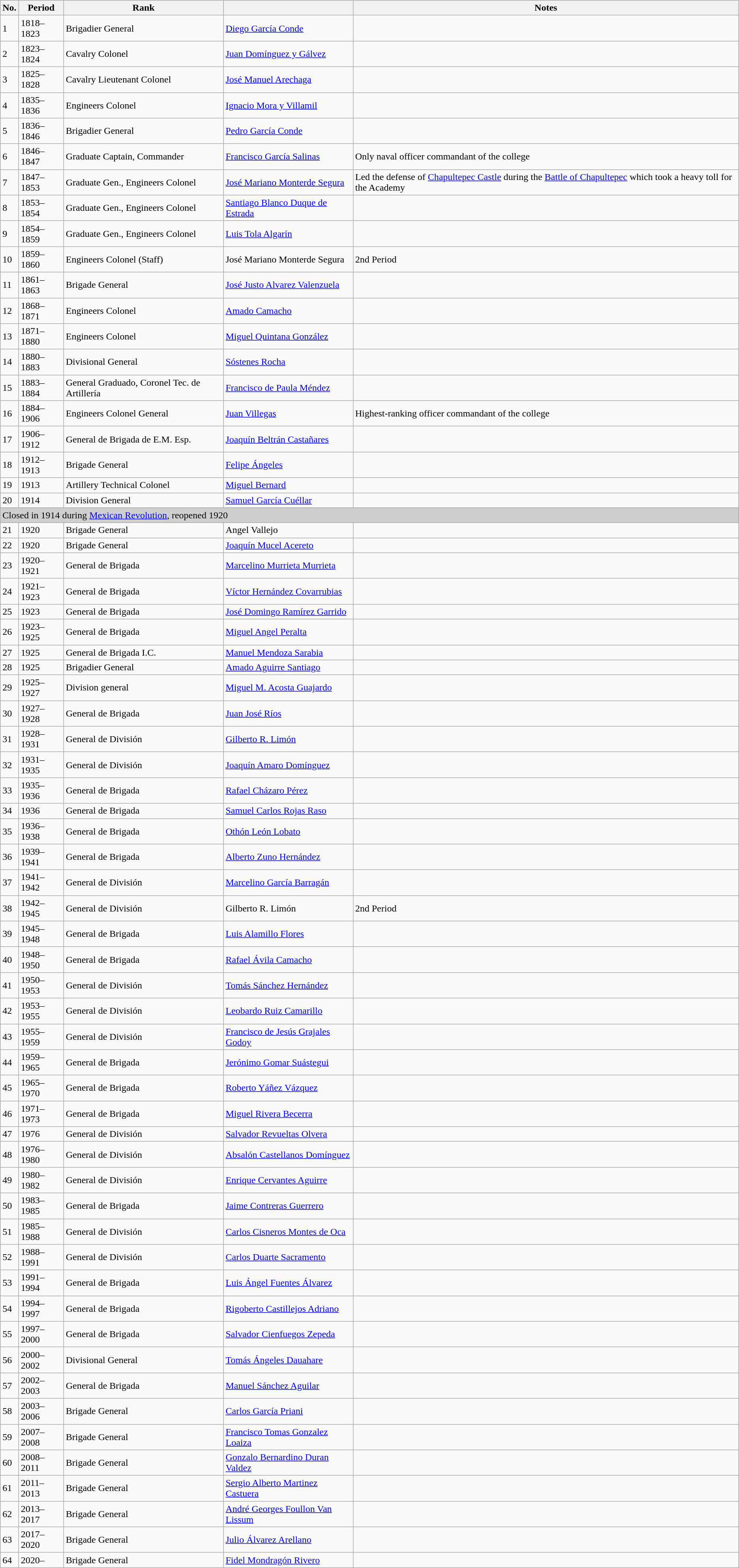<table class="wikitable">
<tr>
<th>No.</th>
<th>Period</th>
<th>Rank</th>
<th></th>
<th>Notes</th>
</tr>
<tr>
<td>1</td>
<td>1818–1823</td>
<td>Brigadier General</td>
<td><a href='#'>Diego García Conde</a></td>
<td></td>
</tr>
<tr>
<td>2</td>
<td>1823–1824</td>
<td>Cavalry Colonel</td>
<td><a href='#'>Juan Domínguez y Gálvez</a></td>
<td></td>
</tr>
<tr>
<td>3</td>
<td>1825–1828</td>
<td>Cavalry Lieutenant Colonel</td>
<td><a href='#'>José Manuel Arechaga</a></td>
<td></td>
</tr>
<tr>
<td>4</td>
<td>1835–1836</td>
<td>Engineers Colonel</td>
<td><a href='#'>Ignacio Mora y Villamil</a></td>
<td></td>
</tr>
<tr>
<td>5</td>
<td>1836–1846</td>
<td>Brigadier General</td>
<td><a href='#'>Pedro García Conde</a></td>
</tr>
<tr>
<td>6</td>
<td>1846–1847</td>
<td>Graduate Captain, Commander</td>
<td><a href='#'>Francisco García Salinas</a></td>
<td>Only naval officer commandant of the college</td>
</tr>
<tr>
<td>7</td>
<td>1847–1853</td>
<td>Graduate Gen., Engineers Colonel</td>
<td><a href='#'>José Mariano Monterde Segura</a></td>
<td>Led the defense of <a href='#'>Chapultepec Castle</a> during the <a href='#'>Battle of Chapultepec</a> which took a heavy toll for the Academy</td>
</tr>
<tr>
<td>8</td>
<td>1853–1854</td>
<td>Graduate Gen., Engineers Colonel</td>
<td><a href='#'>Santiago Blanco Duque de Estrada</a></td>
<td></td>
</tr>
<tr>
<td>9</td>
<td>1854–1859</td>
<td>Graduate Gen., Engineers Colonel</td>
<td><a href='#'>Luis Tola Algarín</a></td>
<td></td>
</tr>
<tr>
<td>10</td>
<td>1859–1860</td>
<td>Engineers Colonel (Staff)</td>
<td>José Mariano Monterde Segura</td>
<td>2nd Period</td>
</tr>
<tr>
<td>11</td>
<td>1861–1863</td>
<td>Brigade General</td>
<td><a href='#'>José Justo Alvarez Valenzuela</a></td>
<td></td>
</tr>
<tr>
<td>12</td>
<td>1868–1871</td>
<td>Engineers Colonel</td>
<td><a href='#'>Amado Camacho</a></td>
<td></td>
</tr>
<tr>
<td>13</td>
<td>1871–1880</td>
<td>Engineers Colonel</td>
<td><a href='#'>Miguel Quintana González</a></td>
<td></td>
</tr>
<tr>
<td>14</td>
<td>1880–1883</td>
<td>Divisional General</td>
<td><a href='#'>Sóstenes Rocha</a></td>
<td></td>
</tr>
<tr>
<td>15</td>
<td>1883–1884</td>
<td>General Graduado, Coronel Tec. de Artillería</td>
<td><a href='#'>Francisco de Paula Méndez</a></td>
<td></td>
</tr>
<tr>
<td>16</td>
<td>1884–1906</td>
<td>Engineers Colonel General</td>
<td><a href='#'>Juan Villegas</a></td>
<td>Highest-ranking officer commandant of the college</td>
</tr>
<tr>
<td>17</td>
<td>1906–1912</td>
<td>General de Brigada de E.M. Esp.</td>
<td><a href='#'>Joaquín Beltrán Castañares</a></td>
<td></td>
</tr>
<tr>
<td>18</td>
<td>1912–1913</td>
<td>Brigade General</td>
<td><a href='#'>Felipe Ángeles</a></td>
<td></td>
</tr>
<tr>
<td>19</td>
<td>1913</td>
<td>Artillery Technical Colonel</td>
<td><a href='#'>Miguel Bernard</a></td>
<td></td>
</tr>
<tr>
<td>20</td>
<td>1914</td>
<td>Division General</td>
<td><a href='#'>Samuel García Cuéllar</a></td>
<td></td>
</tr>
<tr bgcolor="cfcfcf">
<td colspan=5>Closed in 1914 during <a href='#'>Mexican Revolution</a>, reopened 1920</td>
</tr>
<tr>
<td>21</td>
<td>1920</td>
<td>Brigade General</td>
<td>Angel Vallejo</td>
<td></td>
</tr>
<tr>
<td>22</td>
<td>1920</td>
<td>Brigade General</td>
<td><a href='#'>Joaquín Mucel Acereto</a></td>
<td></td>
</tr>
<tr>
<td>23</td>
<td>1920–1921</td>
<td>General de Brigada</td>
<td><a href='#'>Marcelino Murrieta Murrieta</a></td>
<td></td>
</tr>
<tr>
<td>24</td>
<td>1921–1923</td>
<td>General de Brigada</td>
<td><a href='#'>Víctor Hernández Covarrubias</a></td>
<td></td>
</tr>
<tr>
<td>25</td>
<td>1923</td>
<td>General de Brigada</td>
<td><a href='#'>José Domingo Ramírez Garrido</a></td>
<td></td>
</tr>
<tr>
<td>26</td>
<td>1923–1925</td>
<td>General de Brigada</td>
<td><a href='#'>Miguel Angel Peralta</a></td>
<td></td>
</tr>
<tr>
<td>27</td>
<td>1925</td>
<td>General de Brigada I.C.</td>
<td><a href='#'>Manuel Mendoza Sarabia</a></td>
<td></td>
</tr>
<tr>
<td>28</td>
<td>1925</td>
<td>Brigadier General</td>
<td><a href='#'>Amado Aguirre Santiago</a></td>
<td></td>
</tr>
<tr>
<td>29</td>
<td>1925–1927</td>
<td>Division general</td>
<td><a href='#'>Miguel M. Acosta Guajardo</a></td>
<td></td>
</tr>
<tr>
<td>30</td>
<td>1927–1928</td>
<td>General de Brigada</td>
<td><a href='#'>Juan José Ríos</a></td>
<td></td>
</tr>
<tr>
<td>31</td>
<td>1928–1931</td>
<td>General de División</td>
<td><a href='#'>Gilberto R. Limón</a></td>
<td></td>
</tr>
<tr>
<td>32</td>
<td>1931–1935</td>
<td>General de División</td>
<td><a href='#'>Joaquín Amaro Domínguez</a></td>
<td></td>
</tr>
<tr>
<td>33</td>
<td>1935–1936</td>
<td>General de Brigada</td>
<td><a href='#'>Rafael Cházaro Pérez</a></td>
<td></td>
</tr>
<tr>
<td>34</td>
<td>1936</td>
<td>General de Brigada</td>
<td><a href='#'>Samuel Carlos Rojas Raso</a></td>
<td></td>
</tr>
<tr>
<td>35</td>
<td>1936–1938</td>
<td>General de Brigada</td>
<td><a href='#'>Othón León Lobato</a></td>
<td></td>
</tr>
<tr>
<td>36</td>
<td>1939–1941</td>
<td>General de Brigada</td>
<td><a href='#'>Alberto Zuno Hernández</a></td>
<td></td>
</tr>
<tr>
<td>37</td>
<td>1941–1942</td>
<td>General de División</td>
<td><a href='#'>Marcelino García Barragán</a></td>
<td></td>
</tr>
<tr>
<td>38</td>
<td>1942–1945</td>
<td>General de División</td>
<td>Gilberto R. Limón</td>
<td>2nd Period</td>
</tr>
<tr>
<td>39</td>
<td>1945–1948</td>
<td>General de Brigada</td>
<td><a href='#'>Luis Alamillo Flores</a></td>
<td></td>
</tr>
<tr>
<td>40</td>
<td>1948–1950</td>
<td>General de Brigada</td>
<td><a href='#'>Rafael Ávila Camacho</a></td>
<td></td>
</tr>
<tr>
<td>41</td>
<td>1950–1953</td>
<td>General de División</td>
<td><a href='#'>Tomás Sánchez Hernández</a></td>
<td></td>
</tr>
<tr>
<td>42</td>
<td>1953–1955</td>
<td>General de División</td>
<td><a href='#'>Leobardo Ruiz Camarillo</a></td>
<td></td>
</tr>
<tr>
<td>43</td>
<td>1955–1959</td>
<td>General de División</td>
<td><a href='#'>Francisco de Jesús Grajales Godoy</a></td>
<td></td>
</tr>
<tr>
<td>44</td>
<td>1959–1965</td>
<td>General de Brigada</td>
<td><a href='#'>Jerónimo Gomar Suástegui</a></td>
<td></td>
</tr>
<tr>
<td>45</td>
<td>1965–1970</td>
<td>General de Brigada</td>
<td><a href='#'>Roberto Yáñez Vázquez</a></td>
<td></td>
</tr>
<tr>
<td>46</td>
<td>1971–1973</td>
<td>General de Brigada</td>
<td><a href='#'>Miguel Rivera Becerra</a></td>
<td></td>
</tr>
<tr>
<td>47</td>
<td>1976</td>
<td>General de División</td>
<td><a href='#'>Salvador Revueltas Olvera</a></td>
<td></td>
</tr>
<tr>
<td>48</td>
<td>1976–1980</td>
<td>General de División</td>
<td><a href='#'>Absalón Castellanos Domínguez</a></td>
<td></td>
</tr>
<tr>
<td>49</td>
<td>1980–1982</td>
<td>General de División</td>
<td><a href='#'>Enrique Cervantes Aguirre</a></td>
<td></td>
</tr>
<tr>
<td>50</td>
<td>1983–1985</td>
<td>General de Brigada</td>
<td><a href='#'>Jaime Contreras Guerrero</a></td>
<td></td>
</tr>
<tr>
<td>51</td>
<td>1985–1988</td>
<td>General de División</td>
<td><a href='#'>Carlos Cisneros Montes de Oca</a></td>
<td></td>
</tr>
<tr>
<td>52</td>
<td>1988–1991</td>
<td>General de División</td>
<td><a href='#'>Carlos Duarte Sacramento</a></td>
<td></td>
</tr>
<tr>
<td>53</td>
<td>1991–1994</td>
<td>General de Brigada</td>
<td><a href='#'>Luis Ángel Fuentes Álvarez</a></td>
<td></td>
</tr>
<tr>
<td>54</td>
<td>1994–1997</td>
<td>General de Brigada</td>
<td><a href='#'>Rigoberto Castillejos Adriano</a></td>
<td></td>
</tr>
<tr>
<td>55</td>
<td>1997–2000</td>
<td>General de Brigada</td>
<td><a href='#'>Salvador Cienfuegos Zepeda</a></td>
<td></td>
</tr>
<tr>
<td>56</td>
<td>2000–2002</td>
<td>Divisional General</td>
<td><a href='#'>Tomás Ángeles Dauahare</a></td>
<td></td>
</tr>
<tr>
<td>57</td>
<td>2002–2003</td>
<td>General de Brigada</td>
<td><a href='#'>Manuel Sánchez Aguilar</a></td>
<td></td>
</tr>
<tr>
<td>58</td>
<td>2003–2006</td>
<td>Brigade General</td>
<td><a href='#'>Carlos García Priani</a></td>
<td></td>
</tr>
<tr>
<td>59</td>
<td>2007–2008</td>
<td>Brigade General</td>
<td><a href='#'>Francisco Tomas Gonzalez Loaiza</a></td>
<td></td>
</tr>
<tr>
<td>60</td>
<td>2008–2011</td>
<td>Brigade General</td>
<td><a href='#'>Gonzalo Bernardino Duran Valdez</a></td>
<td></td>
</tr>
<tr>
<td>61</td>
<td>2011–2013</td>
<td>Brigade General</td>
<td><a href='#'>Sergio Alberto Martinez Castuera</a></td>
<td></td>
</tr>
<tr>
<td>62</td>
<td>2013–2017</td>
<td>Brigade General</td>
<td><a href='#'>André Georges Foullon Van Lissum</a></td>
<td></td>
</tr>
<tr>
<td>63</td>
<td>2017–2020</td>
<td>Brigade General</td>
<td><a href='#'>Julio Álvarez Arellano</a></td>
<td></td>
</tr>
<tr>
<td>64</td>
<td>2020–</td>
<td>Brigade General</td>
<td><a href='#'>Fidel Mondragón Rivero</a></td>
<td></td>
</tr>
</table>
